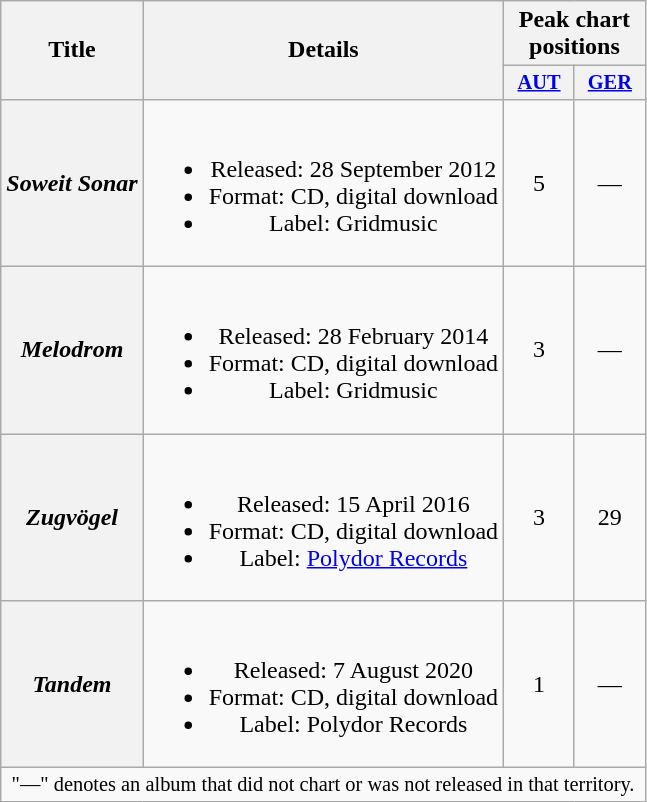<table class="wikitable plainrowheaders" style="text-align:center;">
<tr>
<th scope="col" rowspan="2">Title</th>
<th scope="col" rowspan="2">Details</th>
<th scope="col" colspan="2">Peak chart positions</th>
</tr>
<tr>
<th scope="col" style="width:3em;font-size:85%;"><a href='#'>AUT</a><br></th>
<th scope="col" style="width:3em;font-size:85%;"><a href='#'>GER</a></th>
</tr>
<tr>
<th scope="row"><em>Soweit Sonar</em></th>
<td><br><ul><li>Released: 28 September 2012</li><li>Format: CD, digital download</li><li>Label: Gridmusic</li></ul></td>
<td>5</td>
<td>—</td>
</tr>
<tr>
<th scope="row"><em>Melodrom</em></th>
<td><br><ul><li>Released: 28 February 2014</li><li>Format: CD, digital download</li><li>Label: Gridmusic</li></ul></td>
<td>3</td>
<td>—</td>
</tr>
<tr>
<th scope="row"><em>Zugvögel</em></th>
<td><br><ul><li>Released: 15 April 2016</li><li>Format: CD, digital download</li><li>Label: <a href='#'>Polydor Records</a></li></ul></td>
<td>3</td>
<td>29</td>
</tr>
<tr>
<th scope="row"><em>Tandem</em></th>
<td><br><ul><li>Released: 7 August 2020</li><li>Format: CD, digital download</li><li>Label: Polydor Records</li></ul></td>
<td>1</td>
<td>—</td>
</tr>
<tr>
<td colspan="20" style="text-align:center; font-size:85%;">"—" denotes an album that did not chart or was not released in that territory.</td>
</tr>
</table>
